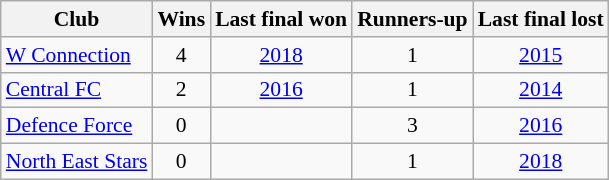<table class="sortable wikitable" style="text-align: center; font-size:90%;">
<tr>
<th>Club</th>
<th>Wins</th>
<th>Last final won</th>
<th>Runners-up</th>
<th>Last final lost</th>
</tr>
<tr>
<td align=left><a href='#'>W Connection</a></td>
<td>4</td>
<td><a href='#'>2018</a></td>
<td>1</td>
<td><a href='#'>2015</a></td>
</tr>
<tr>
<td align=left><a href='#'>Central FC</a></td>
<td>2</td>
<td><a href='#'>2016</a></td>
<td>1</td>
<td><a href='#'>2014</a></td>
</tr>
<tr>
<td align=left><a href='#'>Defence Force</a></td>
<td>0</td>
<td></td>
<td>3</td>
<td><a href='#'>2016</a></td>
</tr>
<tr>
<td align=left><a href='#'>North East Stars</a></td>
<td>0</td>
<td></td>
<td>1</td>
<td><a href='#'>2018</a></td>
</tr>
</table>
